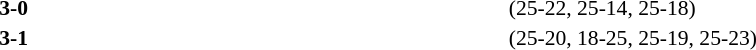<table width=100% cellspacing=1>
<tr>
<th width=20%></th>
<th width=12%></th>
<th width=20%></th>
<th width=33%></th>
<td></td>
</tr>
<tr style=font-size:90%>
<td align=right></td>
<td align=center><strong>3-0</strong></td>
<td></td>
<td>(25-22, 25-14, 25-18)</td>
<td></td>
</tr>
<tr style=font-size:90%>
<td align=right></td>
<td align=center><strong>3-1</strong></td>
<td></td>
<td>(25-20, 18-25, 25-19, 25-23)</td>
</tr>
</table>
